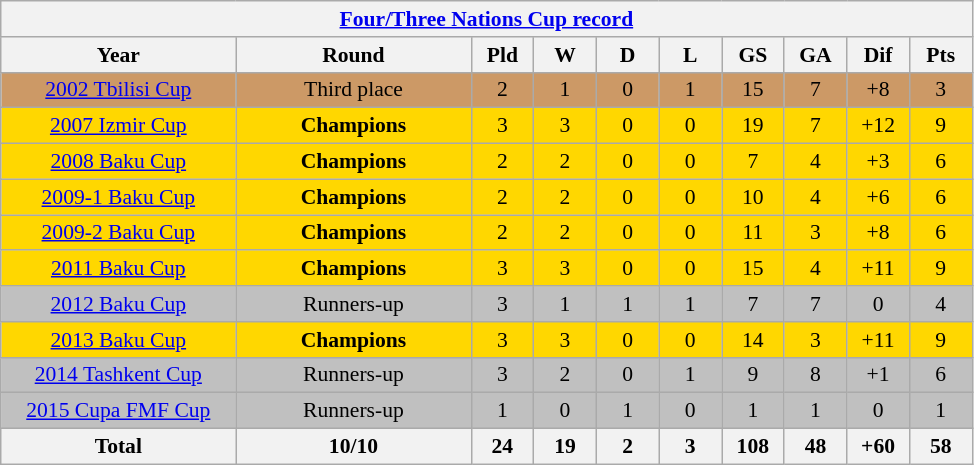<table class="wikitable" style="text-align: center;font-size:90%;">
<tr>
<th colspan=10><a href='#'>Four/Three Nations Cup record</a></th>
</tr>
<tr>
<th width=150>Year</th>
<th width=150>Round</th>
<th width=35>Pld</th>
<th width=35>W</th>
<th width=35>D</th>
<th width=35>L</th>
<th width=35>GS</th>
<th width=35>GA</th>
<th width=35>Dif</th>
<th width=35>Pts</th>
</tr>
<tr bgcolor="#cc9966">
<td> <a href='#'>2002 Tbilisi Cup</a></td>
<td>Third place</td>
<td>2</td>
<td>1</td>
<td>0</td>
<td>1</td>
<td>15</td>
<td>7</td>
<td>+8</td>
<td>3</td>
</tr>
<tr bgcolor=gold>
<td> <a href='#'>2007 Izmir Cup</a></td>
<td><strong>Champions</strong></td>
<td>3</td>
<td>3</td>
<td>0</td>
<td>0</td>
<td>19</td>
<td>7</td>
<td>+12</td>
<td>9</td>
</tr>
<tr bgcolor=gold>
<td> <a href='#'>2008 Baku Cup</a></td>
<td><strong>Champions</strong></td>
<td>2</td>
<td>2</td>
<td>0</td>
<td>0</td>
<td>7</td>
<td>4</td>
<td>+3</td>
<td>6</td>
</tr>
<tr bgcolor=gold>
<td> <a href='#'>2009-1 Baku Cup</a></td>
<td><strong>Champions</strong></td>
<td>2</td>
<td>2</td>
<td>0</td>
<td>0</td>
<td>10</td>
<td>4</td>
<td>+6</td>
<td>6</td>
</tr>
<tr bgcolor=gold>
<td> <a href='#'>2009-2 Baku Cup</a></td>
<td><strong>Champions</strong></td>
<td>2</td>
<td>2</td>
<td>0</td>
<td>0</td>
<td>11</td>
<td>3</td>
<td>+8</td>
<td>6</td>
</tr>
<tr bgcolor=gold>
<td> <a href='#'>2011 Baku Cup</a></td>
<td><strong>Champions</strong></td>
<td>3</td>
<td>3</td>
<td>0</td>
<td>0</td>
<td>15</td>
<td>4</td>
<td>+11</td>
<td>9</td>
</tr>
<tr bgcolor=silver>
<td> <a href='#'>2012 Baku Cup</a></td>
<td>Runners-up</td>
<td>3</td>
<td>1</td>
<td>1</td>
<td>1</td>
<td>7</td>
<td>7</td>
<td>0</td>
<td>4</td>
</tr>
<tr bgcolor=gold>
<td> <a href='#'>2013 Baku Cup</a></td>
<td><strong>Champions</strong></td>
<td>3</td>
<td>3</td>
<td>0</td>
<td>0</td>
<td>14</td>
<td>3</td>
<td>+11</td>
<td>9</td>
</tr>
<tr bgcolor=silver>
<td> <a href='#'>2014 Tashkent Cup</a></td>
<td>Runners-up</td>
<td>3</td>
<td>2</td>
<td>0</td>
<td>1</td>
<td>9</td>
<td>8</td>
<td>+1</td>
<td>6</td>
</tr>
<tr bgcolor=silver>
<td> <a href='#'>2015 Cupa FMF Cup</a></td>
<td>Runners-up</td>
<td>1</td>
<td>0</td>
<td>1</td>
<td>0</td>
<td>1</td>
<td>1</td>
<td>0</td>
<td>1</td>
</tr>
<tr>
<th><strong>Total</strong></th>
<th>10/10</th>
<th>24</th>
<th>19</th>
<th>2</th>
<th>3</th>
<th>108</th>
<th>48</th>
<th>+60</th>
<th>58</th>
</tr>
</table>
